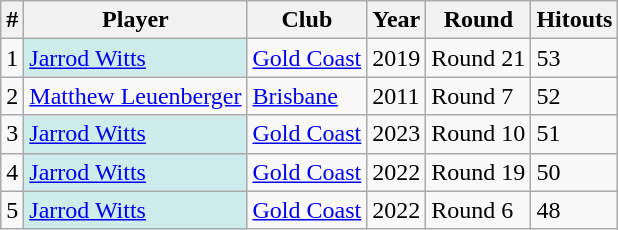<table class="wikitable">
<tr>
<th>#</th>
<th>Player</th>
<th>Club</th>
<th>Year</th>
<th>Round</th>
<th>Hitouts</th>
</tr>
<tr>
<td>1</td>
<td style="text-align:left; background:#cfecec;"> <a href='#'>Jarrod Witts</a></td>
<td><a href='#'>Gold Coast</a></td>
<td>2019</td>
<td>Round 21</td>
<td>53</td>
</tr>
<tr>
<td>2</td>
<td> <a href='#'>Matthew Leuenberger</a></td>
<td><a href='#'>Brisbane</a></td>
<td>2011</td>
<td>Round 7</td>
<td>52</td>
</tr>
<tr>
<td>3</td>
<td style="text-align:left; background:#cfecec;"> <a href='#'>Jarrod Witts</a></td>
<td><a href='#'>Gold Coast</a></td>
<td>2023</td>
<td>Round 10</td>
<td>51</td>
</tr>
<tr>
<td>4</td>
<td style="text-align:left; background:#cfecec;"> <a href='#'>Jarrod Witts</a></td>
<td><a href='#'>Gold Coast</a></td>
<td>2022</td>
<td>Round 19</td>
<td>50</td>
</tr>
<tr>
<td>5</td>
<td style="text-align:left; background:#cfecec;"> <a href='#'>Jarrod Witts</a></td>
<td><a href='#'>Gold Coast</a></td>
<td>2022</td>
<td>Round 6</td>
<td>48</td>
</tr>
</table>
